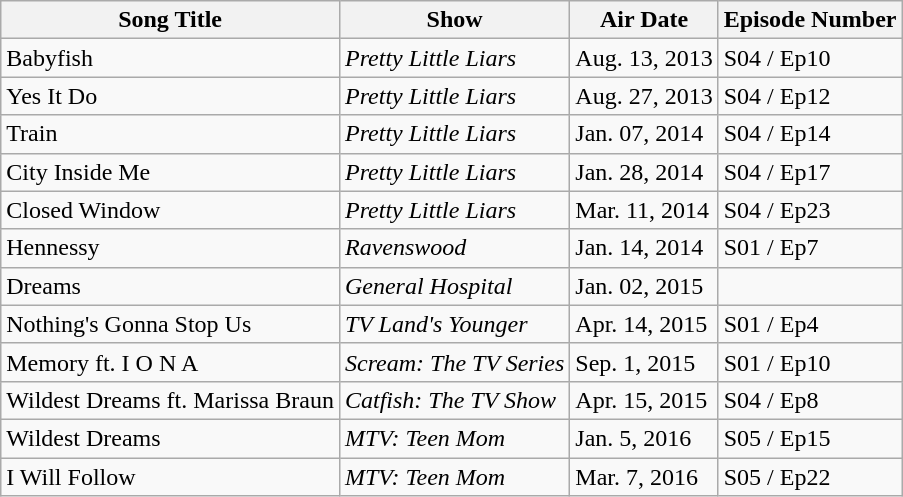<table class="wikitable">
<tr>
<th>Song Title</th>
<th>Show</th>
<th>Air Date</th>
<th>Episode Number</th>
</tr>
<tr>
<td>Babyfish</td>
<td><em>Pretty Little Liars</em></td>
<td>Aug. 13, 2013</td>
<td>S04 / Ep10</td>
</tr>
<tr>
<td>Yes It Do</td>
<td><em>Pretty Little Liars</em></td>
<td>Aug. 27, 2013</td>
<td>S04 / Ep12</td>
</tr>
<tr>
<td>Train</td>
<td><em>Pretty Little Liars</em></td>
<td>Jan. 07, 2014</td>
<td>S04 / Ep14</td>
</tr>
<tr>
<td>City Inside Me</td>
<td><em>Pretty Little Liars</em></td>
<td>Jan. 28, 2014</td>
<td>S04 / Ep17</td>
</tr>
<tr>
<td>Closed Window</td>
<td><em>Pretty Little Liars</em></td>
<td>Mar. 11, 2014</td>
<td>S04 / Ep23</td>
</tr>
<tr>
<td>Hennessy</td>
<td><em>Ravenswood</em></td>
<td>Jan. 14, 2014</td>
<td>S01 / Ep7</td>
</tr>
<tr>
<td>Dreams</td>
<td><em>General Hospital</em></td>
<td>Jan. 02, 2015</td>
<td></td>
</tr>
<tr>
<td>Nothing's Gonna Stop Us</td>
<td><em>TV Land's Younger</em></td>
<td>Apr. 14, 2015</td>
<td>S01 / Ep4</td>
</tr>
<tr>
<td>Memory ft. I O N A</td>
<td><em>Scream: The TV Series</em></td>
<td>Sep. 1, 2015</td>
<td>S01 / Ep10</td>
</tr>
<tr>
<td>Wildest Dreams ft. Marissa Braun</td>
<td><em>Catfish: The TV Show</em></td>
<td>Apr. 15, 2015</td>
<td>S04 / Ep8</td>
</tr>
<tr>
<td>Wildest Dreams</td>
<td><em>MTV: Teen Mom</em></td>
<td>Jan. 5, 2016</td>
<td>S05 / Ep15</td>
</tr>
<tr>
<td>I Will Follow</td>
<td><em>MTV: Teen Mom</em></td>
<td>Mar. 7, 2016</td>
<td>S05 / Ep22</td>
</tr>
</table>
